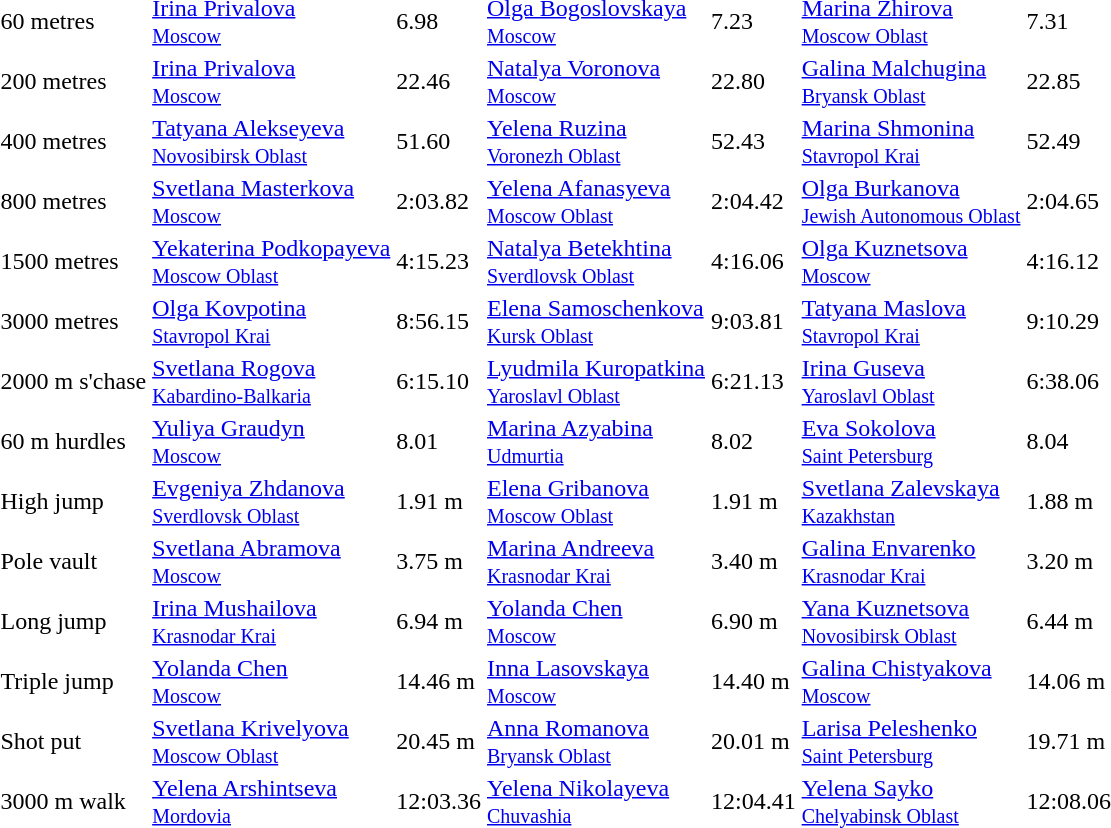<table>
<tr>
<td>60 metres</td>
<td><a href='#'>Irina Privalova</a><br><small><a href='#'>Moscow</a></small></td>
<td>6.98</td>
<td><a href='#'>Olga Bogoslovskaya</a><br><small><a href='#'>Moscow</a></small></td>
<td>7.23 </td>
<td><a href='#'>Marina Zhirova</a><br><small><a href='#'>Moscow Oblast</a></small></td>
<td>7.31 </td>
</tr>
<tr>
<td>200 metres</td>
<td><a href='#'>Irina Privalova</a><br><small><a href='#'>Moscow</a></small></td>
<td>22.46</td>
<td><a href='#'>Natalya Voronova</a><br><small><a href='#'>Moscow</a></small></td>
<td>22.80</td>
<td><a href='#'>Galina Malchugina</a><br><small><a href='#'>Bryansk Oblast</a></small></td>
<td>22.85</td>
</tr>
<tr>
<td>400 metres</td>
<td><a href='#'>Tatyana Alekseyeva</a><br><small><a href='#'>Novosibirsk Oblast</a></small></td>
<td>51.60</td>
<td><a href='#'>Yelena Ruzina</a><br><small><a href='#'>Voronezh Oblast</a></small></td>
<td>52.43</td>
<td><a href='#'>Marina Shmonina</a><br><small><a href='#'>Stavropol Krai</a></small></td>
<td>52.49</td>
</tr>
<tr>
<td>800 metres</td>
<td><a href='#'>Svetlana Masterkova</a><br><small><a href='#'>Moscow</a></small></td>
<td>2:03.82</td>
<td><a href='#'>Yelena Afanasyeva</a><br><small><a href='#'>Moscow Oblast</a></small></td>
<td>2:04.42</td>
<td><a href='#'>Olga Burkanova</a><br><small><a href='#'>Jewish Autonomous Oblast</a></small></td>
<td>2:04.65</td>
</tr>
<tr>
<td>1500 metres</td>
<td><a href='#'>Yekaterina Podkopayeva</a><br><small><a href='#'>Moscow Oblast</a></small></td>
<td>4:15.23</td>
<td><a href='#'>Natalya Betekhtina</a><br><small><a href='#'>Sverdlovsk Oblast</a></small></td>
<td>4:16.06</td>
<td><a href='#'>Olga Kuznetsova</a><br><small><a href='#'>Moscow</a></small></td>
<td>4:16.12</td>
</tr>
<tr>
<td>3000 metres</td>
<td><a href='#'>Olga Kovpotina</a><br><small><a href='#'>Stavropol Krai</a></small></td>
<td>8:56.15</td>
<td><a href='#'>Elena Samoschenkova</a><br><small><a href='#'>Kursk Oblast</a></small></td>
<td>9:03.81</td>
<td><a href='#'>Tatyana Maslova</a><br><small><a href='#'>Stavropol Krai</a></small></td>
<td>9:10.29</td>
</tr>
<tr>
<td>2000 m s'chase</td>
<td><a href='#'>Svetlana Rogova</a><br><small><a href='#'>Kabardino-Balkaria</a></small></td>
<td>6:15.10</td>
<td><a href='#'>Lyudmila Kuropatkina</a><br><small><a href='#'>Yaroslavl Oblast</a></small></td>
<td>6:21.13</td>
<td><a href='#'>Irina Guseva</a><br><small><a href='#'>Yaroslavl Oblast</a></small></td>
<td>6:38.06</td>
</tr>
<tr>
<td>60 m hurdles</td>
<td><a href='#'>Yuliya Graudyn</a><br><small><a href='#'>Moscow</a></small></td>
<td>8.01</td>
<td><a href='#'>Marina Azyabina</a><br><small><a href='#'>Udmurtia</a></small></td>
<td>8.02</td>
<td><a href='#'>Eva Sokolova</a><br><small><a href='#'>Saint Petersburg</a></small></td>
<td>8.04</td>
</tr>
<tr>
<td>High jump</td>
<td><a href='#'>Evgeniya Zhdanova</a><br><small><a href='#'>Sverdlovsk Oblast</a></small></td>
<td>1.91 m</td>
<td><a href='#'>Elena Gribanova</a><br><small><a href='#'>Moscow Oblast</a></small></td>
<td>1.91 m</td>
<td><a href='#'>Svetlana Zalevskaya</a><br><small><a href='#'>Kazakhstan</a></small></td>
<td>1.88 m</td>
</tr>
<tr>
<td>Pole vault</td>
<td><a href='#'>Svetlana Abramova</a><br><small><a href='#'>Moscow</a></small></td>
<td>3.75 m</td>
<td><a href='#'>Marina Andreeva</a><br><small><a href='#'>Krasnodar Krai</a></small></td>
<td>3.40 m</td>
<td><a href='#'>Galina Envarenko</a><br><small><a href='#'>Krasnodar Krai</a></small></td>
<td>3.20 m</td>
</tr>
<tr>
<td>Long jump</td>
<td><a href='#'>Irina Mushailova</a><br><small><a href='#'>Krasnodar Krai</a></small></td>
<td>6.94 m</td>
<td><a href='#'>Yolanda Chen</a><br><small><a href='#'>Moscow</a></small></td>
<td>6.90 m</td>
<td><a href='#'>Yana Kuznetsova</a><br><small><a href='#'>Novosibirsk Oblast</a></small></td>
<td>6.44 m</td>
</tr>
<tr>
<td>Triple jump</td>
<td><a href='#'>Yolanda Chen</a><br><small><a href='#'>Moscow</a></small></td>
<td>14.46 m</td>
<td><a href='#'>Inna Lasovskaya</a><br><small><a href='#'>Moscow</a></small></td>
<td>14.40 m</td>
<td><a href='#'>Galina Chistyakova</a><br><small><a href='#'>Moscow</a></small></td>
<td>14.06 m</td>
</tr>
<tr>
<td>Shot put</td>
<td><a href='#'>Svetlana Krivelyova</a><br><small><a href='#'>Moscow Oblast</a></small></td>
<td>20.45 m</td>
<td><a href='#'>Anna Romanova</a><br><small><a href='#'>Bryansk Oblast</a></small></td>
<td>20.01 m</td>
<td><a href='#'>Larisa Peleshenko</a><br><small><a href='#'>Saint Petersburg</a></small></td>
<td>19.71 m</td>
</tr>
<tr>
<td>3000 m walk</td>
<td><a href='#'>Yelena Arshintseva</a><br><small><a href='#'>Mordovia</a></small></td>
<td>12:03.36</td>
<td><a href='#'>Yelena Nikolayeva</a><br><small><a href='#'>Chuvashia</a></small></td>
<td>12:04.41</td>
<td><a href='#'>Yelena Sayko</a><br><small><a href='#'>Chelyabinsk Oblast</a></small></td>
<td>12:08.06</td>
</tr>
</table>
